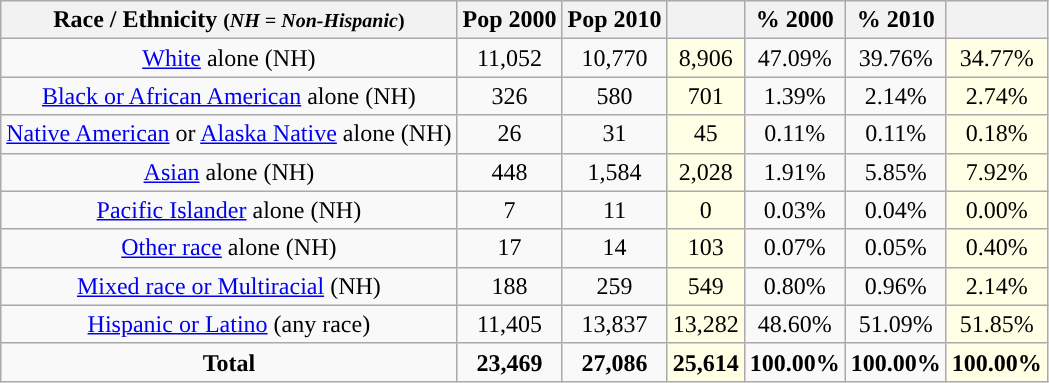<table class="wikitable" style="text-align:center;">
<tr>
<th>Race / Ethnicity <small>(<em>NH = Non-Hispanic</em>)</small></th>
<th>Pop 2000</th>
<th>Pop 2010</th>
<th></th>
<th>% 2000</th>
<th>% 2010</th>
<th></th>
</tr>
<tr>
<td><a href='#'>White</a> alone (NH)</td>
<td>11,052</td>
<td>10,770</td>
<td style='background: #ffffe6;'>8,906</td>
<td>47.09%</td>
<td>39.76%</td>
<td style='background: #ffffe6;'>34.77%</td>
</tr>
<tr>
<td><a href='#'>Black or African American</a> alone (NH)</td>
<td>326</td>
<td>580</td>
<td style='background: #ffffe6;'>701</td>
<td>1.39%</td>
<td>2.14%</td>
<td style='background: #ffffe6;'>2.74%</td>
</tr>
<tr>
<td><a href='#'>Native American</a> or <a href='#'>Alaska Native</a> alone (NH)</td>
<td>26</td>
<td>31</td>
<td style='background: #ffffe6;'>45</td>
<td>0.11%</td>
<td>0.11%</td>
<td style='background: #ffffe6;'>0.18%</td>
</tr>
<tr>
<td><a href='#'>Asian</a> alone (NH)</td>
<td>448</td>
<td>1,584</td>
<td style='background: #ffffe6;'>2,028</td>
<td>1.91%</td>
<td>5.85%</td>
<td style='background: #ffffe6;'>7.92%</td>
</tr>
<tr>
<td><a href='#'>Pacific Islander</a> alone (NH)</td>
<td>7</td>
<td>11</td>
<td style='background: #ffffe6;'>0</td>
<td>0.03%</td>
<td>0.04%</td>
<td style='background: #ffffe6;'>0.00%</td>
</tr>
<tr>
<td><a href='#'>Other race</a> alone (NH)</td>
<td>17</td>
<td>14</td>
<td style='background: #ffffe6;'>103</td>
<td>0.07%</td>
<td>0.05%</td>
<td style='background: #ffffe6;'>0.40%</td>
</tr>
<tr>
<td><a href='#'>Mixed race or Multiracial</a> (NH)</td>
<td>188</td>
<td>259</td>
<td style='background: #ffffe6;'>549</td>
<td>0.80%</td>
<td>0.96%</td>
<td style='background: #ffffe6;'>2.14%</td>
</tr>
<tr>
<td><a href='#'>Hispanic or Latino</a> (any race)</td>
<td>11,405</td>
<td>13,837</td>
<td style='background: #ffffe6;'>13,282</td>
<td>48.60%</td>
<td>51.09%</td>
<td style='background: #ffffe6;'>51.85%</td>
</tr>
<tr>
<td><strong>Total</strong></td>
<td><strong>23,469</strong></td>
<td><strong>27,086</strong></td>
<td style='background: #ffffe6;'><strong>25,614</strong></td>
<td><strong>100.00%</strong></td>
<td><strong>100.00%</strong></td>
<td style='background: #ffffe6;'><strong>100.00%</strong></td>
</tr>
</table>
